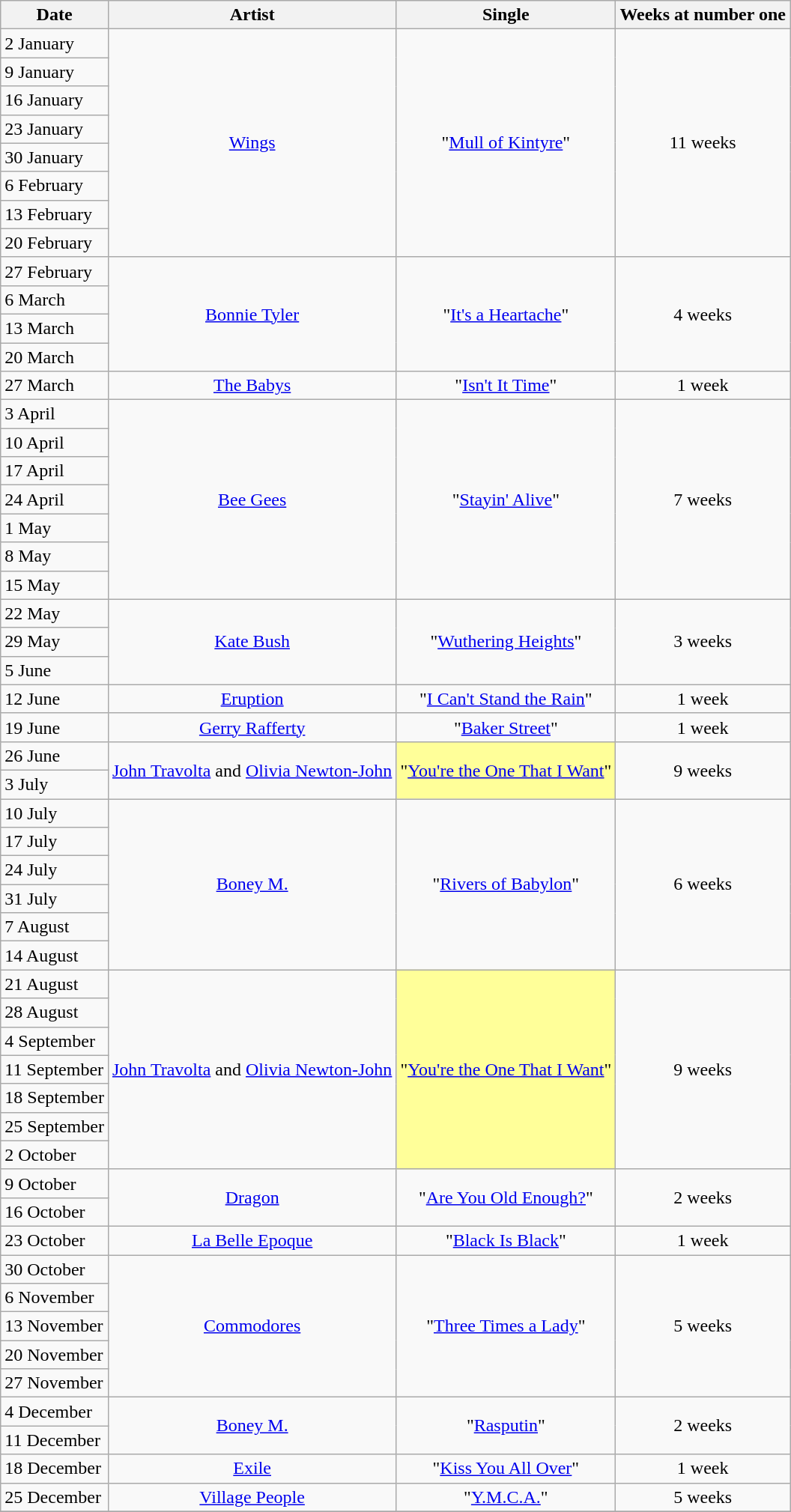<table class="wikitable">
<tr>
<th>Date</th>
<th>Artist</th>
<th>Single</th>
<th>Weeks at number one</th>
</tr>
<tr>
<td>2 January</td>
<td rowspan="8" align="center"><a href='#'>Wings</a></td>
<td rowspan="8" align="center">"<a href='#'>Mull of Kintyre</a>"</td>
<td rowspan="8" align="center">11 weeks</td>
</tr>
<tr>
<td>9 January</td>
</tr>
<tr>
<td>16 January</td>
</tr>
<tr>
<td>23 January</td>
</tr>
<tr>
<td>30 January</td>
</tr>
<tr>
<td>6 February</td>
</tr>
<tr>
<td>13 February</td>
</tr>
<tr>
<td>20 February</td>
</tr>
<tr>
<td>27 February</td>
<td rowspan="4" align="center"><a href='#'>Bonnie Tyler</a></td>
<td rowspan="4" align="center">"<a href='#'>It's a Heartache</a>"</td>
<td rowspan="4" align="center">4 weeks</td>
</tr>
<tr>
<td>6 March</td>
</tr>
<tr>
<td>13 March</td>
</tr>
<tr>
<td>20 March</td>
</tr>
<tr>
<td>27 March</td>
<td align="center"><a href='#'>The Babys</a></td>
<td align="center">"<a href='#'>Isn't It Time</a>"</td>
<td align="center">1 week</td>
</tr>
<tr>
<td>3 April</td>
<td rowspan="7" align="center"><a href='#'>Bee Gees</a></td>
<td rowspan="7" align="center">"<a href='#'>Stayin' Alive</a>"</td>
<td rowspan="7" align="center">7 weeks</td>
</tr>
<tr>
<td>10 April</td>
</tr>
<tr>
<td>17 April</td>
</tr>
<tr>
<td>24 April</td>
</tr>
<tr>
<td>1 May</td>
</tr>
<tr>
<td>8 May</td>
</tr>
<tr>
<td>15 May</td>
</tr>
<tr>
<td>22 May</td>
<td rowspan="3" align="center"><a href='#'>Kate Bush</a></td>
<td rowspan="3" align="center">"<a href='#'>Wuthering Heights</a>"</td>
<td rowspan="3" align="center">3 weeks</td>
</tr>
<tr>
<td>29 May</td>
</tr>
<tr>
<td>5 June</td>
</tr>
<tr>
<td>12 June</td>
<td align="center"><a href='#'>Eruption</a></td>
<td align="center">"<a href='#'>I Can't Stand the Rain</a>"</td>
<td align="center">1 week</td>
</tr>
<tr>
<td>19 June</td>
<td align="center"><a href='#'>Gerry Rafferty</a></td>
<td align="center">"<a href='#'>Baker Street</a>"</td>
<td align="center">1 week</td>
</tr>
<tr>
<td>26 June</td>
<td rowspan="2" align="center"><a href='#'>John Travolta</a> and <a href='#'>Olivia Newton-John</a></td>
<td bgcolor=#FFFF99 align="left" rowspan="2" align="center">"<a href='#'>You're the One That I Want</a>"</td>
<td rowspan="2" align="center">9 weeks</td>
</tr>
<tr>
<td>3 July</td>
</tr>
<tr>
<td>10 July</td>
<td rowspan="6" align="center"><a href='#'>Boney M.</a></td>
<td rowspan="6" align="center">"<a href='#'>Rivers of Babylon</a>"</td>
<td rowspan="6" align="center">6 weeks</td>
</tr>
<tr>
<td>17 July</td>
</tr>
<tr>
<td>24 July</td>
</tr>
<tr>
<td>31 July</td>
</tr>
<tr>
<td>7 August</td>
</tr>
<tr>
<td>14 August</td>
</tr>
<tr>
<td>21 August</td>
<td rowspan="7" align="center"><a href='#'>John Travolta</a> and <a href='#'>Olivia Newton-John</a></td>
<td bgcolor=#FFFF99 align="left" rowspan="7" align="center">"<a href='#'>You're the One That I Want</a>"</td>
<td rowspan="7" align="center">9 weeks</td>
</tr>
<tr>
<td>28 August</td>
</tr>
<tr>
<td>4 September</td>
</tr>
<tr>
<td>11 September</td>
</tr>
<tr>
<td>18 September</td>
</tr>
<tr>
<td>25 September</td>
</tr>
<tr>
<td>2 October</td>
</tr>
<tr>
<td>9 October</td>
<td rowspan="2" align="center"><a href='#'>Dragon</a></td>
<td rowspan="2" align="center">"<a href='#'>Are You Old Enough?</a>"</td>
<td rowspan="2" align="center">2 weeks</td>
</tr>
<tr>
<td>16 October</td>
</tr>
<tr>
<td>23 October</td>
<td align="center"><a href='#'>La Belle Epoque</a></td>
<td align="center">"<a href='#'>Black Is Black</a>"</td>
<td align="center">1 week</td>
</tr>
<tr>
<td>30 October</td>
<td rowspan="5" align="center"><a href='#'>Commodores</a></td>
<td rowspan="5" align="center">"<a href='#'>Three Times a Lady</a>"</td>
<td rowspan="5" align="center">5 weeks</td>
</tr>
<tr>
<td>6 November</td>
</tr>
<tr>
<td>13 November</td>
</tr>
<tr>
<td>20 November</td>
</tr>
<tr>
<td>27 November</td>
</tr>
<tr>
<td>4 December</td>
<td rowspan="2" align="center"><a href='#'>Boney M.</a></td>
<td rowspan="2" align="center">"<a href='#'>Rasputin</a>"</td>
<td rowspan="2" align="center">2 weeks</td>
</tr>
<tr>
<td>11 December</td>
</tr>
<tr>
<td>18 December</td>
<td align="center"><a href='#'>Exile</a></td>
<td align="center">"<a href='#'>Kiss You All Over</a>"</td>
<td align="center">1 week</td>
</tr>
<tr>
<td>25 December</td>
<td align="center"><a href='#'>Village People</a></td>
<td align="center">"<a href='#'>Y.M.C.A.</a>"</td>
<td align="center">5 weeks</td>
</tr>
<tr>
</tr>
</table>
